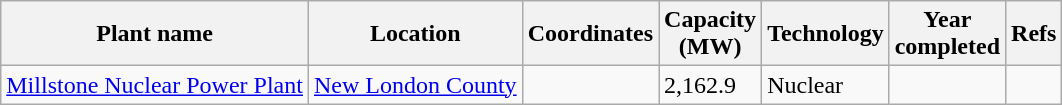<table class="wikitable sortable">
<tr>
<th>Plant name</th>
<th>Location</th>
<th>Coordinates</th>
<th>Capacity<br>(MW)</th>
<th>Technology</th>
<th>Year<br>completed</th>
<th>Refs</th>
</tr>
<tr>
<td><a href='#'>Millstone Nuclear Power Plant</a></td>
<td><a href='#'>New London County</a></td>
<td></td>
<td>2,162.9</td>
<td>Nuclear</td>
<td></td>
<td></td>
</tr>
</table>
